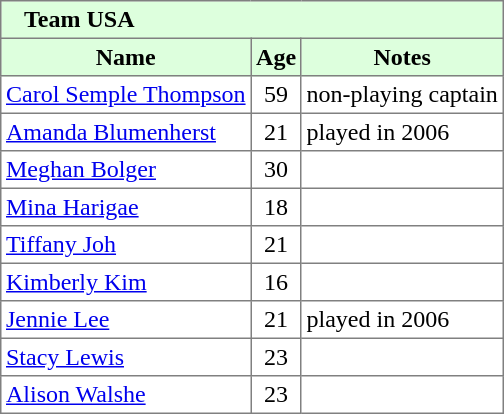<table border="1" cellpadding="3" style="border-collapse: collapse;">
<tr style="background:#ddffdd;">
<td colspan="6">   <strong>Team USA</strong></td>
</tr>
<tr style="background:#ddffdd;">
<th>Name</th>
<th>Age</th>
<th>Notes</th>
</tr>
<tr>
<td><a href='#'>Carol Semple Thompson</a></td>
<td align=center>59</td>
<td>non-playing captain</td>
</tr>
<tr>
<td><a href='#'>Amanda Blumenherst</a></td>
<td align=center>21</td>
<td>played in 2006</td>
</tr>
<tr>
<td><a href='#'>Meghan Bolger</a></td>
<td align=center>30</td>
<td></td>
</tr>
<tr>
<td><a href='#'>Mina Harigae</a></td>
<td align=center>18</td>
<td></td>
</tr>
<tr>
<td><a href='#'>Tiffany Joh</a></td>
<td align=center>21</td>
<td></td>
</tr>
<tr>
<td><a href='#'>Kimberly Kim</a></td>
<td align=center>16</td>
<td></td>
</tr>
<tr>
<td><a href='#'>Jennie Lee</a></td>
<td align=center>21</td>
<td>played in 2006</td>
</tr>
<tr>
<td><a href='#'>Stacy Lewis</a></td>
<td align=center>23</td>
<td></td>
</tr>
<tr>
<td><a href='#'>Alison Walshe</a></td>
<td align=center>23</td>
<td></td>
</tr>
</table>
